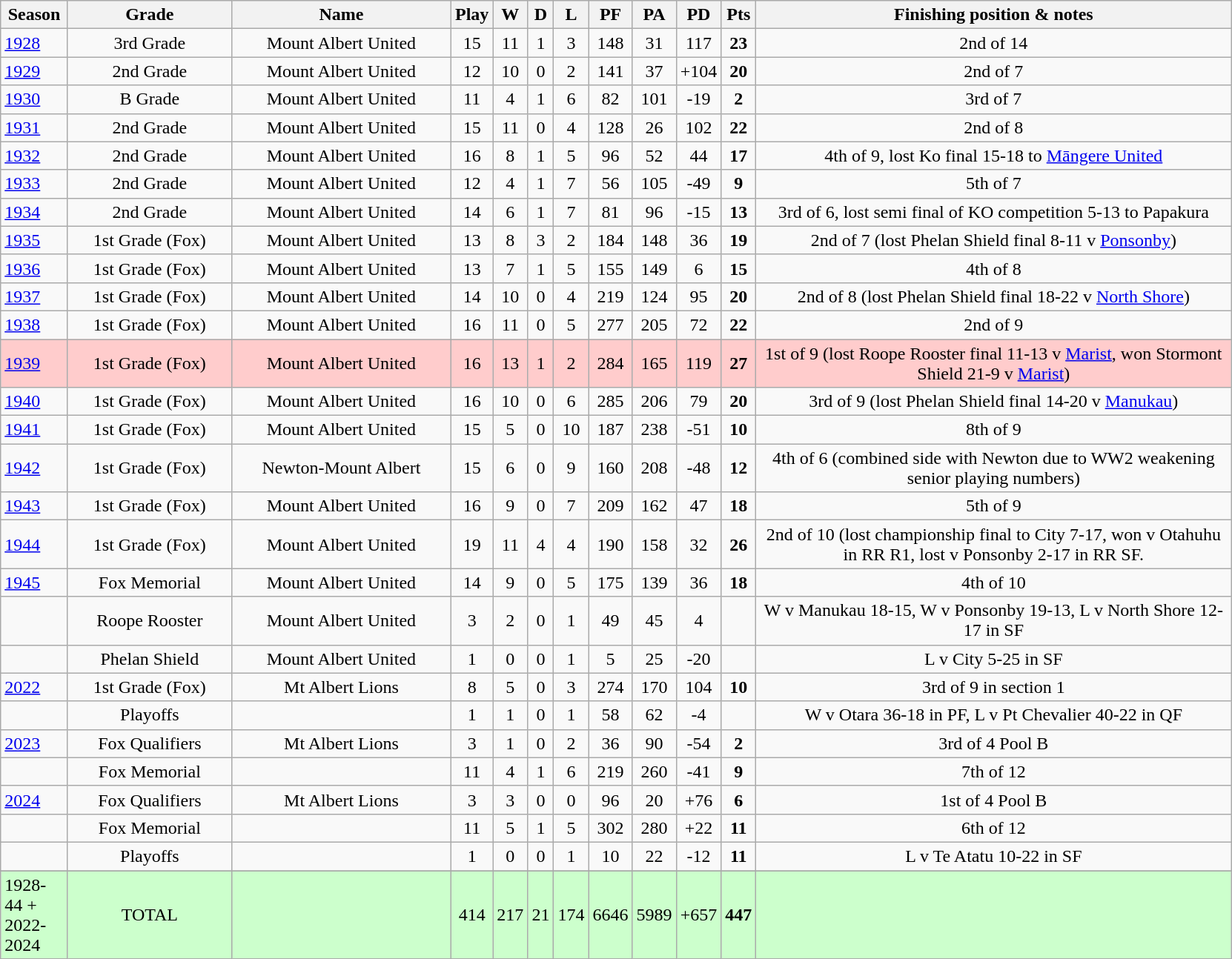<table class="wikitable" style="text-align:center;">
<tr>
<th width=53>Season</th>
<th width=140 abbr="Grade">Grade</th>
<th width=190 abbr="Name">Name</th>
<th width=10 abbr="Play">Play</th>
<th width=15 abbr="Won">W</th>
<th width=15 abbr="Drawn">D</th>
<th width=15 abbr="Lost">L</th>
<th width=20 abbr="Points for">PF</th>
<th width=20 abbr="Points against">PA</th>
<th width=20 abbr="Points difference">PD</th>
<th width=20 abbr="Points">Pts</th>
<th width=420>Finishing position & notes</th>
</tr>
<tr>
<td style="text-align:left;"><a href='#'>1928</a></td>
<td>3rd Grade</td>
<td>Mount Albert United</td>
<td>15</td>
<td>11</td>
<td>1</td>
<td>3</td>
<td>148</td>
<td>31</td>
<td>117</td>
<td><strong>23</strong></td>
<td>2nd of 14</td>
</tr>
<tr>
<td style="text-align:left;"><a href='#'>1929</a></td>
<td>2nd Grade</td>
<td>Mount Albert United</td>
<td>12</td>
<td>10</td>
<td>0</td>
<td>2</td>
<td>141</td>
<td>37</td>
<td>+104</td>
<td><strong>20</strong></td>
<td>2nd of 7</td>
</tr>
<tr>
<td style="text-align:left;"><a href='#'>1930</a></td>
<td>B Grade</td>
<td>Mount Albert United</td>
<td>11</td>
<td>4</td>
<td>1</td>
<td>6</td>
<td>82</td>
<td>101</td>
<td>-19</td>
<td><strong>2</strong></td>
<td>3rd of 7</td>
</tr>
<tr>
<td style="text-align:left;"><a href='#'>1931</a></td>
<td>2nd Grade</td>
<td>Mount Albert United</td>
<td>15</td>
<td>11</td>
<td>0</td>
<td>4</td>
<td>128</td>
<td>26</td>
<td>102</td>
<td><strong>22</strong></td>
<td>2nd of 8</td>
</tr>
<tr>
<td style="text-align:left;"><a href='#'>1932</a></td>
<td>2nd Grade</td>
<td>Mount Albert United</td>
<td>16</td>
<td>8</td>
<td>1</td>
<td>5</td>
<td>96</td>
<td>52</td>
<td>44</td>
<td><strong>17</strong></td>
<td>4th of 9, lost Ko final 15-18 to <a href='#'>Māngere United</a></td>
</tr>
<tr>
<td style="text-align:left;"><a href='#'>1933</a></td>
<td>2nd Grade</td>
<td>Mount Albert United</td>
<td>12</td>
<td>4</td>
<td>1</td>
<td>7</td>
<td>56</td>
<td>105</td>
<td>-49</td>
<td><strong>9</strong></td>
<td>5th of 7</td>
</tr>
<tr>
<td style="text-align:left;"><a href='#'>1934</a></td>
<td>2nd Grade</td>
<td>Mount Albert United</td>
<td>14</td>
<td>6</td>
<td>1</td>
<td>7</td>
<td>81</td>
<td>96</td>
<td>-15</td>
<td><strong>13</strong></td>
<td>3rd of 6, lost semi final of KO competition 5-13 to Papakura</td>
</tr>
<tr>
<td style="text-align:left;"><a href='#'>1935</a></td>
<td>1st Grade (Fox)</td>
<td>Mount Albert United</td>
<td>13</td>
<td>8</td>
<td>3</td>
<td>2</td>
<td>184</td>
<td>148</td>
<td>36</td>
<td><strong>19</strong></td>
<td>2nd of 7 (lost Phelan Shield final 8-11 v <a href='#'>Ponsonby</a>)</td>
</tr>
<tr>
<td style="text-align:left;"><a href='#'>1936</a></td>
<td>1st Grade (Fox)</td>
<td>Mount Albert United</td>
<td>13</td>
<td>7</td>
<td>1</td>
<td>5</td>
<td>155</td>
<td>149</td>
<td>6</td>
<td><strong>15</strong></td>
<td>4th of 8</td>
</tr>
<tr>
<td style="text-align:left;"><a href='#'>1937</a></td>
<td>1st Grade (Fox)</td>
<td>Mount Albert United</td>
<td>14</td>
<td>10</td>
<td>0</td>
<td>4</td>
<td>219</td>
<td>124</td>
<td>95</td>
<td><strong>20</strong></td>
<td>2nd of 8 (lost Phelan Shield final 18-22 v <a href='#'>North Shore</a>)</td>
</tr>
<tr>
<td style="text-align:left;"><a href='#'>1938</a></td>
<td>1st Grade (Fox)</td>
<td>Mount Albert United</td>
<td>16</td>
<td>11</td>
<td>0</td>
<td>5</td>
<td>277</td>
<td>205</td>
<td>72</td>
<td><strong>22</strong></td>
<td>2nd of 9</td>
</tr>
<tr style="background: #FFCCCC;">
<td style="text-align:left;"><a href='#'>1939</a></td>
<td>1st Grade (Fox)</td>
<td>Mount Albert United</td>
<td>16</td>
<td>13</td>
<td>1</td>
<td>2</td>
<td>284</td>
<td>165</td>
<td>119</td>
<td><strong>27</strong></td>
<td>1st of 9 (lost Roope Rooster final 11-13 v <a href='#'>Marist</a>, won Stormont Shield 21-9 v <a href='#'>Marist</a>)</td>
</tr>
<tr>
<td style="text-align:left;"><a href='#'>1940</a></td>
<td>1st Grade (Fox)</td>
<td>Mount Albert United</td>
<td>16</td>
<td>10</td>
<td>0</td>
<td>6</td>
<td>285</td>
<td>206</td>
<td>79</td>
<td><strong>20</strong></td>
<td>3rd of 9 (lost Phelan Shield final 14-20 v <a href='#'>Manukau</a>)</td>
</tr>
<tr>
<td style="text-align:left;"><a href='#'>1941</a></td>
<td>1st Grade (Fox)</td>
<td>Mount Albert United</td>
<td>15</td>
<td>5</td>
<td>0</td>
<td>10</td>
<td>187</td>
<td>238</td>
<td>-51</td>
<td><strong>10</strong></td>
<td>8th of 9</td>
</tr>
<tr>
<td style="text-align:left;"><a href='#'>1942</a></td>
<td>1st Grade (Fox)</td>
<td>Newton-Mount Albert</td>
<td>15</td>
<td>6</td>
<td>0</td>
<td>9</td>
<td>160</td>
<td>208</td>
<td>-48</td>
<td><strong>12</strong></td>
<td>4th of 6 (combined side with Newton due to WW2 weakening senior playing numbers)</td>
</tr>
<tr>
<td style="text-align:left;"><a href='#'>1943</a></td>
<td>1st Grade (Fox)</td>
<td>Mount Albert United</td>
<td>16</td>
<td>9</td>
<td>0</td>
<td>7</td>
<td>209</td>
<td>162</td>
<td>47</td>
<td><strong>18</strong></td>
<td>5th of 9</td>
</tr>
<tr>
<td style="text-align:left;"><a href='#'>1944</a></td>
<td>1st Grade (Fox)</td>
<td>Mount Albert United</td>
<td>19</td>
<td>11</td>
<td>4</td>
<td>4</td>
<td>190</td>
<td>158</td>
<td>32</td>
<td><strong>26</strong></td>
<td>2nd of 10 (lost championship final to City 7-17, won v Otahuhu in RR R1, lost v Ponsonby 2-17 in RR SF.</td>
</tr>
<tr>
<td style="text-align:left;"><a href='#'>1945</a></td>
<td>Fox Memorial</td>
<td>Mount Albert United</td>
<td>14</td>
<td>9</td>
<td>0</td>
<td>5</td>
<td>175</td>
<td>139</td>
<td>36</td>
<td><strong>18</strong></td>
<td>4th of 10</td>
</tr>
<tr>
<td style="text-align:left;"></td>
<td>Roope Rooster</td>
<td>Mount Albert United</td>
<td>3</td>
<td>2</td>
<td>0</td>
<td>1</td>
<td>49</td>
<td>45</td>
<td>4</td>
<td></td>
<td>W v Manukau 18-15, W v Ponsonby 19-13, L v North Shore 12-17 in SF</td>
</tr>
<tr>
<td style="text-align:left;"></td>
<td>Phelan Shield</td>
<td>Mount Albert United</td>
<td>1</td>
<td>0</td>
<td>0</td>
<td>1</td>
<td>5</td>
<td>25</td>
<td>-20</td>
<td></td>
<td>L v City 5-25 in SF</td>
</tr>
<tr>
<td style="text-align:left;"><a href='#'>2022</a></td>
<td>1st Grade (Fox)</td>
<td>Mt Albert Lions</td>
<td>8</td>
<td>5</td>
<td>0</td>
<td>3</td>
<td>274</td>
<td>170</td>
<td>104</td>
<td><strong>10</strong></td>
<td>3rd of 9 in section 1</td>
</tr>
<tr>
<td style="text-align:left;"></td>
<td>Playoffs</td>
<td></td>
<td>1</td>
<td>1</td>
<td>0</td>
<td>1</td>
<td>58</td>
<td>62</td>
<td>-4</td>
<td></td>
<td>W v Otara 36-18 in PF, L v Pt Chevalier 40-22 in QF</td>
</tr>
<tr>
<td style="text-align:left;"><a href='#'>2023</a></td>
<td>Fox Qualifiers</td>
<td>Mt Albert Lions</td>
<td>3</td>
<td>1</td>
<td>0</td>
<td>2</td>
<td>36</td>
<td>90</td>
<td>-54</td>
<td><strong>2</strong></td>
<td>3rd of 4 Pool B</td>
</tr>
<tr>
<td style="text-align:left;"></td>
<td>Fox Memorial</td>
<td></td>
<td>11</td>
<td>4</td>
<td>1</td>
<td>6</td>
<td>219</td>
<td>260</td>
<td>-41</td>
<td><strong>9</strong></td>
<td>7th of 12</td>
</tr>
<tr>
<td style="text-align:left;"><a href='#'>2024</a></td>
<td>Fox Qualifiers</td>
<td>Mt Albert Lions</td>
<td>3</td>
<td>3</td>
<td>0</td>
<td>0</td>
<td>96</td>
<td>20</td>
<td>+76</td>
<td><strong>6</strong></td>
<td>1st of 4 Pool B</td>
</tr>
<tr>
<td style="text-align:left;"></td>
<td>Fox Memorial</td>
<td></td>
<td>11</td>
<td>5</td>
<td>1</td>
<td>5</td>
<td>302</td>
<td>280</td>
<td>+22</td>
<td><strong>11</strong></td>
<td>6th of 12</td>
</tr>
<tr>
<td style="text-align:left;"></td>
<td>Playoffs</td>
<td></td>
<td>1</td>
<td>0</td>
<td>0</td>
<td>1</td>
<td>10</td>
<td>22</td>
<td>-12</td>
<td><strong>11</strong></td>
<td>L v Te Atatu 10-22 in SF</td>
</tr>
<tr>
</tr>
<tr style="background: #ccffcc;">
<td style="text-align:left;">1928-44 + 2022-2024</td>
<td>TOTAL</td>
<td></td>
<td>414</td>
<td>217</td>
<td>21</td>
<td>174</td>
<td>6646</td>
<td>5989</td>
<td>+657</td>
<td><strong>447</strong></td>
<td></td>
</tr>
</table>
